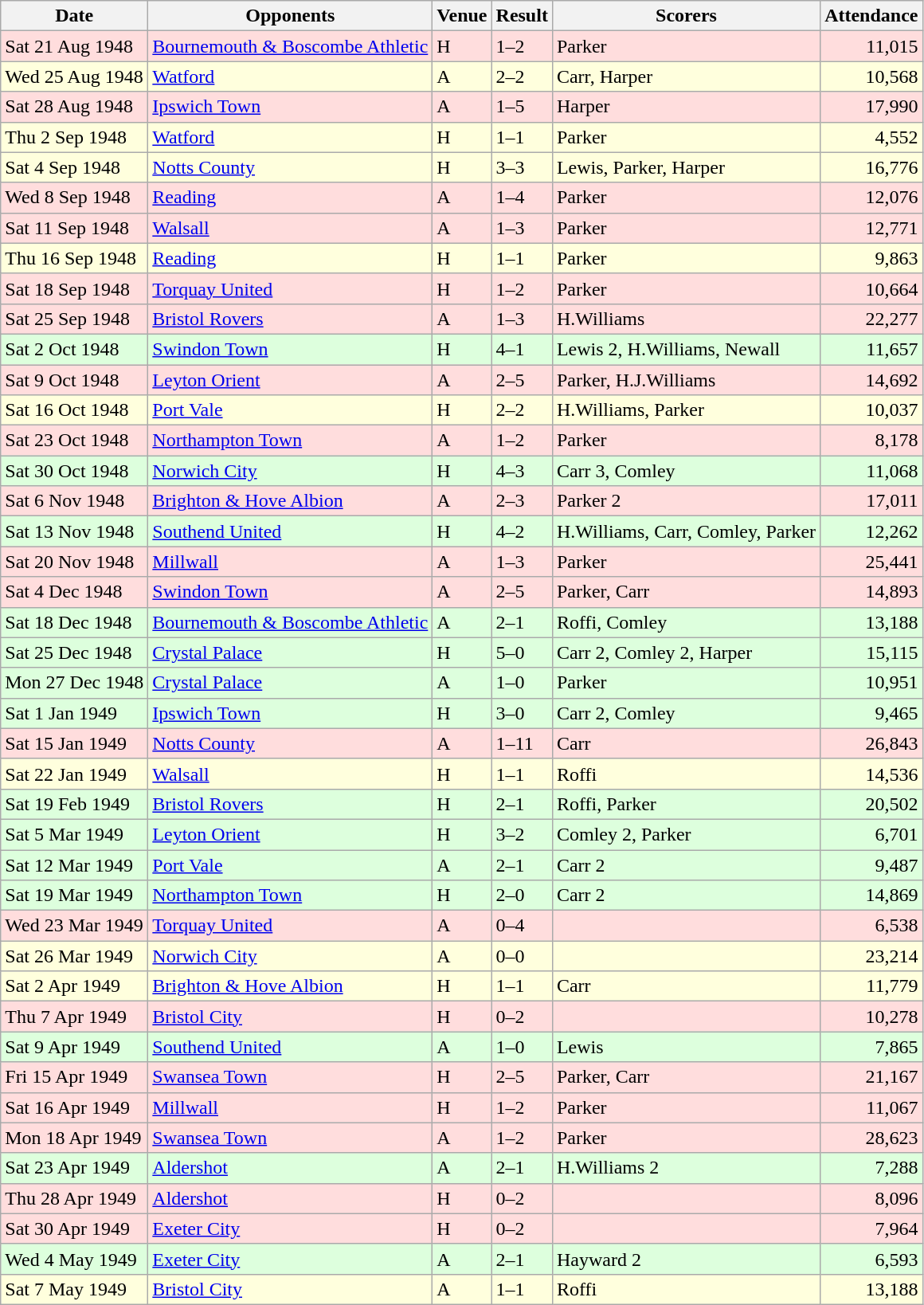<table class="wikitable sortable">
<tr>
<th>Date</th>
<th>Opponents</th>
<th>Venue</th>
<th>Result</th>
<th>Scorers</th>
<th>Attendance</th>
</tr>
<tr bgcolor="#ffdddd">
<td>Sat 21 Aug 1948</td>
<td><a href='#'>Bournemouth & Boscombe Athletic</a></td>
<td>H</td>
<td>1–2</td>
<td>Parker</td>
<td align="right">11,015</td>
</tr>
<tr bgcolor="#ffffdd">
<td>Wed 25 Aug 1948</td>
<td><a href='#'>Watford</a></td>
<td>A</td>
<td>2–2</td>
<td>Carr, Harper</td>
<td align="right">10,568</td>
</tr>
<tr bgcolor="#ffdddd">
<td>Sat 28 Aug 1948</td>
<td><a href='#'>Ipswich Town</a></td>
<td>A</td>
<td>1–5</td>
<td>Harper</td>
<td align="right">17,990</td>
</tr>
<tr bgcolor="#ffffdd">
<td>Thu 2 Sep 1948</td>
<td><a href='#'>Watford</a></td>
<td>H</td>
<td>1–1</td>
<td>Parker</td>
<td align="right">4,552</td>
</tr>
<tr bgcolor="#ffffdd">
<td>Sat 4 Sep 1948</td>
<td><a href='#'>Notts County</a></td>
<td>H</td>
<td>3–3</td>
<td>Lewis, Parker, Harper</td>
<td align="right">16,776</td>
</tr>
<tr bgcolor="#ffdddd">
<td>Wed 8 Sep 1948</td>
<td><a href='#'>Reading</a></td>
<td>A</td>
<td>1–4</td>
<td>Parker</td>
<td align="right">12,076</td>
</tr>
<tr bgcolor="#ffdddd">
<td>Sat 11 Sep 1948</td>
<td><a href='#'>Walsall</a></td>
<td>A</td>
<td>1–3</td>
<td>Parker</td>
<td align="right">12,771</td>
</tr>
<tr bgcolor="#ffffdd">
<td>Thu 16 Sep 1948</td>
<td><a href='#'>Reading</a></td>
<td>H</td>
<td>1–1</td>
<td>Parker</td>
<td align="right">9,863</td>
</tr>
<tr bgcolor="#ffdddd">
<td>Sat 18 Sep 1948</td>
<td><a href='#'>Torquay United</a></td>
<td>H</td>
<td>1–2</td>
<td>Parker</td>
<td align="right">10,664</td>
</tr>
<tr bgcolor="#ffdddd">
<td>Sat 25 Sep 1948</td>
<td><a href='#'>Bristol Rovers</a></td>
<td>A</td>
<td>1–3</td>
<td>H.Williams</td>
<td align="right">22,277</td>
</tr>
<tr bgcolor="#ddffdd">
<td>Sat 2 Oct 1948</td>
<td><a href='#'>Swindon Town</a></td>
<td>H</td>
<td>4–1</td>
<td>Lewis 2, H.Williams, Newall</td>
<td align="right">11,657</td>
</tr>
<tr bgcolor="#ffdddd">
<td>Sat 9 Oct 1948</td>
<td><a href='#'>Leyton Orient</a></td>
<td>A</td>
<td>2–5</td>
<td>Parker, H.J.Williams</td>
<td align="right">14,692</td>
</tr>
<tr bgcolor="#ffffdd">
<td>Sat 16 Oct 1948</td>
<td><a href='#'>Port Vale</a></td>
<td>H</td>
<td>2–2</td>
<td>H.Williams, Parker</td>
<td align="right">10,037</td>
</tr>
<tr bgcolor="#ffdddd">
<td>Sat 23 Oct 1948</td>
<td><a href='#'>Northampton Town</a></td>
<td>A</td>
<td>1–2</td>
<td>Parker</td>
<td align="right">8,178</td>
</tr>
<tr bgcolor="#ddffdd">
<td>Sat 30 Oct 1948</td>
<td><a href='#'>Norwich City</a></td>
<td>H</td>
<td>4–3</td>
<td>Carr 3, Comley</td>
<td align="right">11,068</td>
</tr>
<tr bgcolor="#ffdddd">
<td>Sat 6 Nov 1948</td>
<td><a href='#'>Brighton & Hove Albion</a></td>
<td>A</td>
<td>2–3</td>
<td>Parker 2</td>
<td align="right">17,011</td>
</tr>
<tr bgcolor="#ddffdd">
<td>Sat 13 Nov 1948</td>
<td><a href='#'>Southend United</a></td>
<td>H</td>
<td>4–2</td>
<td>H.Williams, Carr, Comley, Parker</td>
<td align="right">12,262</td>
</tr>
<tr bgcolor="#ffdddd">
<td>Sat 20 Nov 1948</td>
<td><a href='#'>Millwall</a></td>
<td>A</td>
<td>1–3</td>
<td>Parker</td>
<td align="right">25,441</td>
</tr>
<tr bgcolor="#ffdddd">
<td>Sat 4 Dec 1948</td>
<td><a href='#'>Swindon Town</a></td>
<td>A</td>
<td>2–5</td>
<td>Parker, Carr</td>
<td align="right">14,893</td>
</tr>
<tr bgcolor="#ddffdd">
<td>Sat 18 Dec 1948</td>
<td><a href='#'>Bournemouth & Boscombe Athletic</a></td>
<td>A</td>
<td>2–1</td>
<td>Roffi, Comley</td>
<td align="right">13,188</td>
</tr>
<tr bgcolor="#ddffdd">
<td>Sat 25 Dec 1948</td>
<td><a href='#'>Crystal Palace</a></td>
<td>H</td>
<td>5–0</td>
<td>Carr 2, Comley 2, Harper</td>
<td align="right">15,115</td>
</tr>
<tr bgcolor="#ddffdd">
<td>Mon 27 Dec 1948</td>
<td><a href='#'>Crystal Palace</a></td>
<td>A</td>
<td>1–0</td>
<td>Parker</td>
<td align="right">10,951</td>
</tr>
<tr bgcolor="#ddffdd">
<td>Sat 1 Jan 1949</td>
<td><a href='#'>Ipswich Town</a></td>
<td>H</td>
<td>3–0</td>
<td>Carr 2, Comley</td>
<td align="right">9,465</td>
</tr>
<tr bgcolor="#ffdddd">
<td>Sat 15 Jan 1949</td>
<td><a href='#'>Notts County</a></td>
<td>A</td>
<td>1–11</td>
<td>Carr</td>
<td align="right">26,843</td>
</tr>
<tr bgcolor="#ffffdd">
<td>Sat 22 Jan 1949</td>
<td><a href='#'>Walsall</a></td>
<td>H</td>
<td>1–1</td>
<td>Roffi</td>
<td align="right">14,536</td>
</tr>
<tr bgcolor="#ddffdd">
<td>Sat 19 Feb 1949</td>
<td><a href='#'>Bristol Rovers</a></td>
<td>H</td>
<td>2–1</td>
<td>Roffi, Parker</td>
<td align="right">20,502</td>
</tr>
<tr bgcolor="#ddffdd">
<td>Sat 5 Mar 1949</td>
<td><a href='#'>Leyton Orient</a></td>
<td>H</td>
<td>3–2</td>
<td>Comley 2, Parker</td>
<td align="right">6,701</td>
</tr>
<tr bgcolor="#ddffdd">
<td>Sat 12 Mar 1949</td>
<td><a href='#'>Port Vale</a></td>
<td>A</td>
<td>2–1</td>
<td>Carr 2</td>
<td align="right">9,487</td>
</tr>
<tr bgcolor="#ddffdd">
<td>Sat 19 Mar 1949</td>
<td><a href='#'>Northampton Town</a></td>
<td>H</td>
<td>2–0</td>
<td>Carr 2</td>
<td align="right">14,869</td>
</tr>
<tr bgcolor="#ffdddd">
<td>Wed 23 Mar 1949</td>
<td><a href='#'>Torquay United</a></td>
<td>A</td>
<td>0–4</td>
<td></td>
<td align="right">6,538</td>
</tr>
<tr bgcolor="#ffffdd">
<td>Sat 26 Mar 1949</td>
<td><a href='#'>Norwich City</a></td>
<td>A</td>
<td>0–0</td>
<td></td>
<td align="right">23,214</td>
</tr>
<tr bgcolor="#ffffdd">
<td>Sat 2 Apr 1949</td>
<td><a href='#'>Brighton & Hove Albion</a></td>
<td>H</td>
<td>1–1</td>
<td>Carr</td>
<td align="right">11,779</td>
</tr>
<tr bgcolor="#ffdddd">
<td>Thu 7 Apr 1949</td>
<td><a href='#'>Bristol City</a></td>
<td>H</td>
<td>0–2</td>
<td></td>
<td align="right">10,278</td>
</tr>
<tr bgcolor="#ddffdd">
<td>Sat 9 Apr 1949</td>
<td><a href='#'>Southend United</a></td>
<td>A</td>
<td>1–0</td>
<td>Lewis</td>
<td align="right">7,865</td>
</tr>
<tr bgcolor="#ffdddd">
<td>Fri 15 Apr 1949</td>
<td><a href='#'>Swansea Town</a></td>
<td>H</td>
<td>2–5</td>
<td>Parker, Carr</td>
<td align="right">21,167</td>
</tr>
<tr bgcolor="#ffdddd">
<td>Sat 16 Apr 1949</td>
<td><a href='#'>Millwall</a></td>
<td>H</td>
<td>1–2</td>
<td>Parker</td>
<td align="right">11,067</td>
</tr>
<tr bgcolor="#ffdddd">
<td>Mon 18 Apr 1949</td>
<td><a href='#'>Swansea Town</a></td>
<td>A</td>
<td>1–2</td>
<td>Parker</td>
<td align="right">28,623</td>
</tr>
<tr bgcolor="#ddffdd">
<td>Sat 23 Apr 1949</td>
<td><a href='#'>Aldershot</a></td>
<td>A</td>
<td>2–1</td>
<td>H.Williams 2</td>
<td align="right">7,288</td>
</tr>
<tr bgcolor="#ffdddd">
<td>Thu 28 Apr 1949</td>
<td><a href='#'>Aldershot</a></td>
<td>H</td>
<td>0–2</td>
<td></td>
<td align="right">8,096</td>
</tr>
<tr bgcolor="#ffdddd">
<td>Sat 30 Apr 1949</td>
<td><a href='#'>Exeter City</a></td>
<td>H</td>
<td>0–2</td>
<td></td>
<td align="right">7,964</td>
</tr>
<tr bgcolor="#ddffdd">
<td>Wed 4 May 1949</td>
<td><a href='#'>Exeter City</a></td>
<td>A</td>
<td>2–1</td>
<td>Hayward 2</td>
<td align="right">6,593</td>
</tr>
<tr bgcolor="#ffffdd">
<td>Sat 7 May 1949</td>
<td><a href='#'>Bristol City</a></td>
<td>A</td>
<td>1–1</td>
<td>Roffi</td>
<td align="right">13,188</td>
</tr>
</table>
